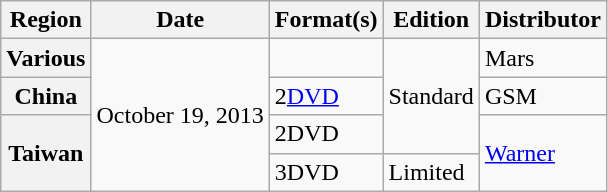<table class="wikitable plainrowheaders">
<tr>
<th>Region</th>
<th>Date</th>
<th>Format(s)</th>
<th>Edition</th>
<th>Distributor</th>
</tr>
<tr>
<th scope="row">Various</th>
<td rowspan="4">October 19, 2013</td>
<td></td>
<td rowspan="3">Standard</td>
<td>Mars</td>
</tr>
<tr>
<th scope="row">China</th>
<td>2<a href='#'>DVD</a></td>
<td>GSM</td>
</tr>
<tr>
<th scope="row" rowspan="2">Taiwan</th>
<td>2DVD</td>
<td rowspan="2"><a href='#'>Warner</a></td>
</tr>
<tr>
<td>3DVD</td>
<td>Limited</td>
</tr>
</table>
